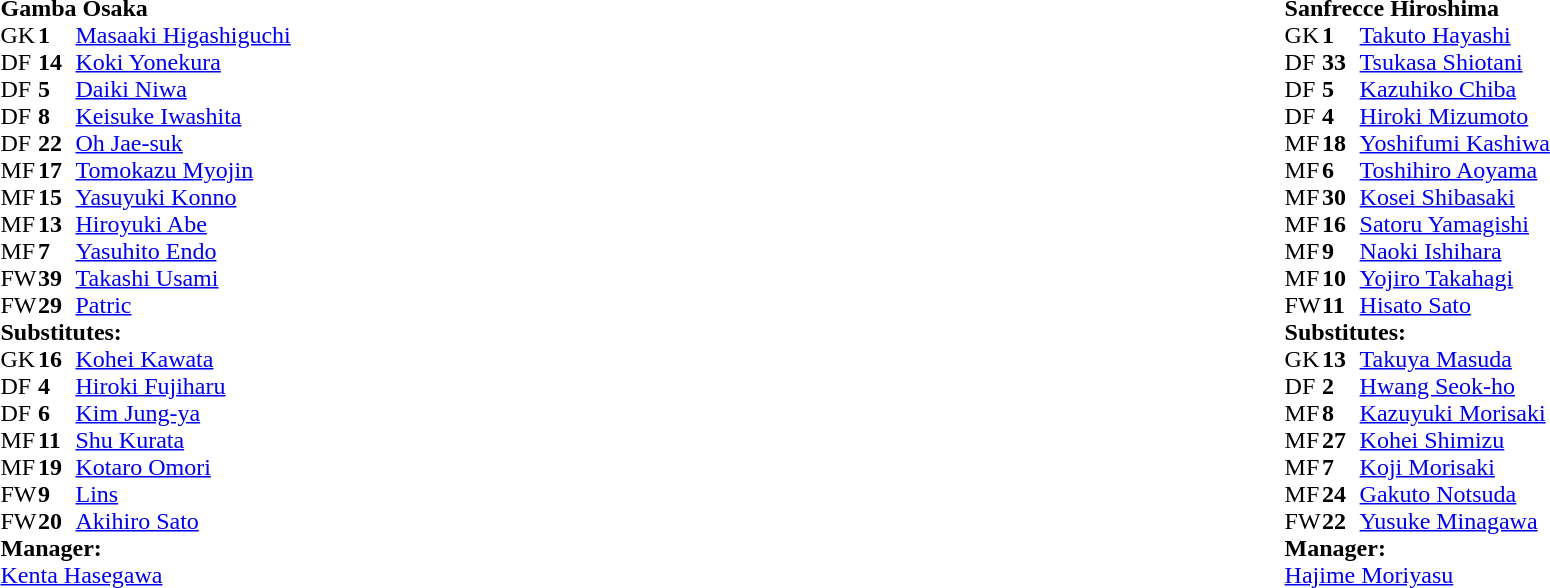<table width="100%">
<tr>
<td valign="top" width="50%"><br><table style="font-size: 100%" cellspacing="0" cellpadding="0">
<tr>
<td colspan="4"><strong>Gamba Osaka</strong></td>
</tr>
<tr>
<th width="25"></th>
<th width="25"></th>
</tr>
<tr>
<td>GK</td>
<td><strong>1</strong></td>
<td> <a href='#'>Masaaki Higashiguchi</a></td>
</tr>
<tr>
<td>DF</td>
<td><strong>14</strong></td>
<td> <a href='#'>Koki Yonekura</a></td>
</tr>
<tr>
<td>DF</td>
<td><strong>5</strong></td>
<td> <a href='#'>Daiki Niwa</a></td>
</tr>
<tr>
<td>DF</td>
<td><strong>8</strong></td>
<td> <a href='#'>Keisuke Iwashita</a></td>
</tr>
<tr>
<td>DF</td>
<td><strong>22</strong></td>
<td> <a href='#'>Oh Jae-suk</a></td>
</tr>
<tr>
<td>MF</td>
<td><strong>17</strong></td>
<td> <a href='#'>Tomokazu Myojin</a></td>
<td></td>
</tr>
<tr>
<td>MF</td>
<td><strong>15</strong></td>
<td> <a href='#'>Yasuyuki Konno</a></td>
</tr>
<tr>
<td>MF</td>
<td><strong>13</strong></td>
<td> <a href='#'>Hiroyuki Abe</a></td>
<td></td>
</tr>
<tr>
<td>MF</td>
<td><strong>7</strong></td>
<td> <a href='#'>Yasuhito Endo</a></td>
</tr>
<tr>
<td>FW</td>
<td><strong>39</strong></td>
<td> <a href='#'>Takashi Usami</a></td>
<td></td>
</tr>
<tr>
<td>FW</td>
<td><strong>29</strong></td>
<td> <a href='#'>Patric</a></td>
</tr>
<tr>
<td colspan="4"><strong>Substitutes:</strong></td>
</tr>
<tr>
<td>GK</td>
<td><strong>16</strong></td>
<td> <a href='#'>Kohei Kawata</a></td>
</tr>
<tr>
<td>DF</td>
<td><strong>4</strong></td>
<td> <a href='#'>Hiroki Fujiharu</a></td>
</tr>
<tr>
<td>DF</td>
<td><strong>6</strong></td>
<td> <a href='#'>Kim Jung-ya</a></td>
</tr>
<tr>
<td>MF</td>
<td><strong>11</strong></td>
<td> <a href='#'>Shu Kurata</a></td>
<td></td>
</tr>
<tr>
<td>MF</td>
<td><strong>19</strong></td>
<td> <a href='#'>Kotaro Omori</a></td>
<td></td>
</tr>
<tr>
<td>FW</td>
<td><strong>9</strong></td>
<td> <a href='#'>Lins</a></td>
<td></td>
</tr>
<tr>
<td>FW</td>
<td><strong>20</strong></td>
<td> <a href='#'>Akihiro Sato</a></td>
</tr>
<tr>
<td colspan="4"><strong>Manager:</strong></td>
</tr>
<tr>
<td colspan="3"> <a href='#'>Kenta Hasegawa</a></td>
</tr>
</table>
</td>
<td valign="top" width="50%"><br><table style="font-size: 100%" cellspacing="0" cellpadding="0" align="center">
<tr>
<td colspan="4"><strong>Sanfrecce Hiroshima</strong></td>
</tr>
<tr>
<th width="25"></th>
<th width="25"></th>
</tr>
<tr>
<td>GK</td>
<td><strong>1</strong></td>
<td> <a href='#'>Takuto Hayashi</a></td>
</tr>
<tr>
<td>DF</td>
<td><strong>33</strong></td>
<td> <a href='#'>Tsukasa Shiotani</a></td>
</tr>
<tr>
<td>DF</td>
<td><strong>5</strong></td>
<td> <a href='#'>Kazuhiko Chiba</a></td>
</tr>
<tr>
<td>DF</td>
<td><strong>4</strong></td>
<td> <a href='#'>Hiroki Mizumoto</a></td>
</tr>
<tr>
<td>MF</td>
<td><strong>18</strong></td>
<td> <a href='#'>Yoshifumi Kashiwa</a></td>
</tr>
<tr>
<td>MF</td>
<td><strong>6</strong></td>
<td> <a href='#'>Toshihiro Aoyama</a></td>
</tr>
<tr>
<td>MF</td>
<td><strong>30</strong></td>
<td> <a href='#'>Kosei Shibasaki</a></td>
<td></td>
</tr>
<tr>
<td>MF</td>
<td><strong>16</strong></td>
<td> <a href='#'>Satoru Yamagishi</a></td>
<td></td>
</tr>
<tr>
<td>MF</td>
<td><strong>9</strong></td>
<td> <a href='#'>Naoki Ishihara</a></td>
</tr>
<tr>
<td>MF</td>
<td><strong>10</strong></td>
<td> <a href='#'>Yojiro Takahagi</a></td>
</tr>
<tr>
<td>FW</td>
<td><strong>11</strong></td>
<td> <a href='#'>Hisato Sato</a></td>
<td></td>
</tr>
<tr>
<td colspan="4"><strong>Substitutes:</strong></td>
</tr>
<tr>
<td>GK</td>
<td><strong>13</strong></td>
<td> <a href='#'>Takuya Masuda</a></td>
</tr>
<tr>
<td>DF</td>
<td><strong>2</strong></td>
<td> <a href='#'>Hwang Seok-ho</a></td>
</tr>
<tr>
<td>MF</td>
<td><strong>8</strong></td>
<td> <a href='#'>Kazuyuki Morisaki</a></td>
</tr>
<tr>
<td>MF</td>
<td><strong>27</strong></td>
<td> <a href='#'>Kohei Shimizu</a></td>
<td></td>
</tr>
<tr>
<td>MF</td>
<td><strong>7</strong></td>
<td> <a href='#'>Koji Morisaki</a></td>
<td></td>
</tr>
<tr>
<td>MF</td>
<td><strong>24</strong></td>
<td> <a href='#'>Gakuto Notsuda</a></td>
</tr>
<tr>
<td>FW</td>
<td><strong>22</strong></td>
<td> <a href='#'>Yusuke Minagawa</a></td>
<td></td>
</tr>
<tr>
<td colspan="4"><strong>Manager:</strong></td>
</tr>
<tr>
<td colspan="3"> <a href='#'>Hajime Moriyasu</a></td>
</tr>
</table>
</td>
</tr>
</table>
